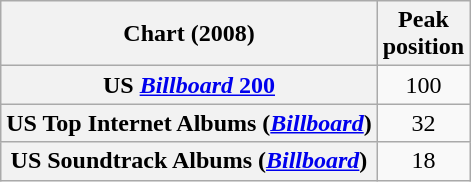<table class="wikitable plainrowheaders" style="text-align:center">
<tr>
<th scope="col">Chart (2008)</th>
<th scope="col">Peak<br>position</th>
</tr>
<tr>
<th scope="row">US <a href='#'><em>Billboard</em> 200</a></th>
<td style="text-align:center;">100</td>
</tr>
<tr>
<th scope="row">US Top Internet Albums (<em><a href='#'>Billboard</a></em>)</th>
<td style="text-align:center;">32</td>
</tr>
<tr>
<th scope="row">US Soundtrack Albums (<a href='#'><em>Billboard</em></a>)</th>
<td style="text-align:center;">18</td>
</tr>
</table>
